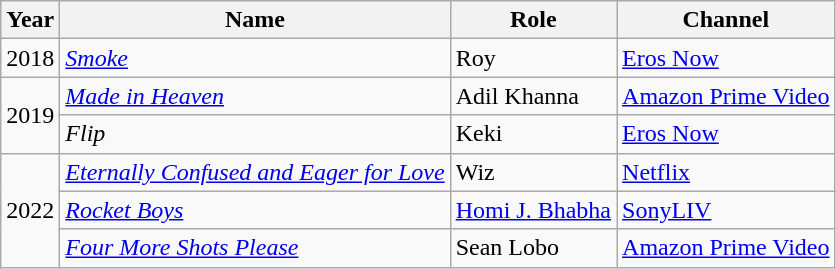<table class = "wikitable sortable">
<tr>
<th>Year</th>
<th>Name</th>
<th>Role</th>
<th>Channel</th>
</tr>
<tr>
<td>2018</td>
<td><em><a href='#'>Smoke</a></em></td>
<td>Roy</td>
<td><a href='#'>Eros Now</a></td>
</tr>
<tr>
<td rowspan="2">2019</td>
<td><em><a href='#'>Made in Heaven</a></em></td>
<td>Adil Khanna</td>
<td><a href='#'>Amazon Prime Video</a></td>
</tr>
<tr>
<td><em>Flip</em></td>
<td>Keki</td>
<td><a href='#'>Eros Now</a></td>
</tr>
<tr>
<td rowspan="3">2022</td>
<td><em><a href='#'>Eternally Confused and Eager for Love</a></em></td>
<td>Wiz</td>
<td><a href='#'>Netflix</a></td>
</tr>
<tr>
<td><em><a href='#'>Rocket Boys</a></em></td>
<td><a href='#'>Homi J. Bhabha</a></td>
<td><a href='#'>SonyLIV</a></td>
</tr>
<tr>
<td><em><a href='#'>Four More Shots Please</a></em></td>
<td>Sean Lobo</td>
<td><a href='#'>Amazon Prime Video</a></td>
</tr>
</table>
